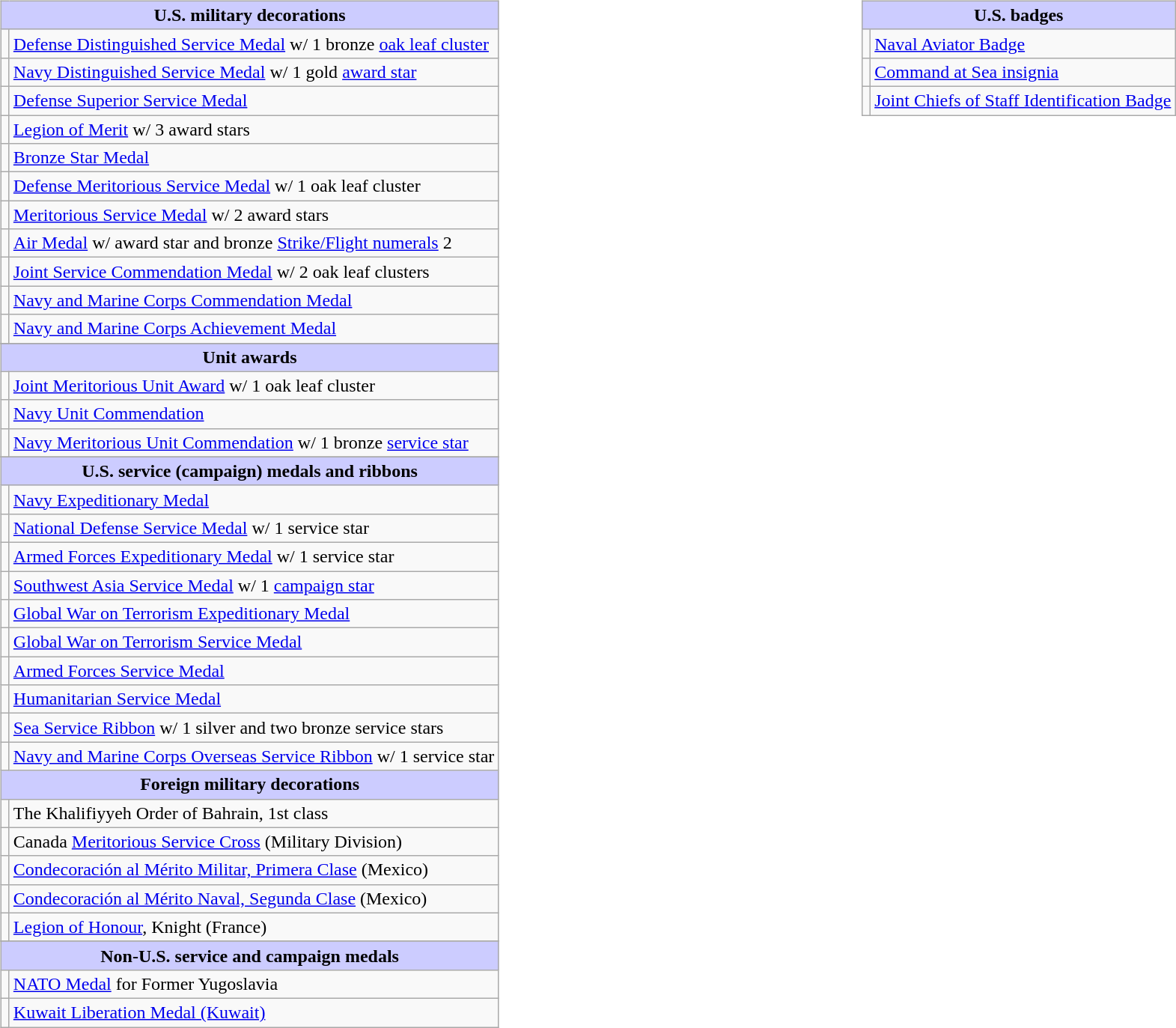<table style="width:100%;">
<tr>
<td valign="top"><br><table class="wikitable">
<tr style="background:#ccf; text-align:center;">
<td colspan=2><strong>U.S. military decorations</strong></td>
</tr>
<tr>
<td></td>
<td><a href='#'>Defense Distinguished Service Medal</a> w/ 1 bronze <a href='#'>oak leaf cluster</a></td>
</tr>
<tr>
<td></td>
<td><a href='#'>Navy Distinguished Service Medal</a> w/ 1 gold <a href='#'>award star</a></td>
</tr>
<tr>
<td></td>
<td><a href='#'>Defense Superior Service Medal</a></td>
</tr>
<tr>
<td></td>
<td><a href='#'>Legion of Merit</a> w/ 3 award stars</td>
</tr>
<tr>
<td></td>
<td><a href='#'>Bronze Star Medal</a></td>
</tr>
<tr>
<td></td>
<td><a href='#'>Defense Meritorious Service Medal</a> w/ 1 oak leaf cluster</td>
</tr>
<tr>
<td></td>
<td><a href='#'>Meritorious Service Medal</a> w/ 2 award stars</td>
</tr>
<tr>
<td><span></span><span></span></td>
<td><a href='#'>Air Medal</a> w/ award star and bronze <a href='#'>Strike/Flight numerals</a> 2</td>
</tr>
<tr>
<td></td>
<td><a href='#'>Joint Service Commendation Medal</a> w/ 2 oak leaf clusters</td>
</tr>
<tr>
<td></td>
<td><a href='#'>Navy and Marine Corps Commendation Medal</a></td>
</tr>
<tr>
<td></td>
<td><a href='#'>Navy and Marine Corps Achievement Medal</a></td>
</tr>
<tr>
</tr>
<tr style="background:#ccf; text-align:center;">
<td colspan=2><strong>Unit awards</strong></td>
</tr>
<tr>
<td></td>
<td><a href='#'>Joint Meritorious Unit Award</a> w/ 1 oak leaf cluster</td>
</tr>
<tr>
<td></td>
<td><a href='#'>Navy Unit Commendation</a></td>
</tr>
<tr>
<td></td>
<td><a href='#'>Navy Meritorious Unit Commendation</a> w/ 1 bronze <a href='#'>service star</a></td>
</tr>
<tr>
</tr>
<tr style="background:#ccf; text-align:center;">
<td colspan=2><strong>U.S. service (campaign) medals and ribbons</strong></td>
</tr>
<tr>
<td></td>
<td><a href='#'>Navy Expeditionary Medal</a></td>
</tr>
<tr>
<td></td>
<td><a href='#'>National Defense Service Medal</a> w/ 1 service star</td>
</tr>
<tr>
<td></td>
<td><a href='#'>Armed Forces Expeditionary Medal</a> w/ 1 service star</td>
</tr>
<tr>
<td></td>
<td><a href='#'>Southwest Asia Service Medal</a> w/ 1 <a href='#'>campaign star</a></td>
</tr>
<tr>
<td></td>
<td><a href='#'>Global War on Terrorism Expeditionary Medal</a></td>
</tr>
<tr>
<td></td>
<td><a href='#'>Global War on Terrorism Service Medal</a></td>
</tr>
<tr>
<td></td>
<td><a href='#'>Armed Forces Service Medal</a></td>
</tr>
<tr>
<td></td>
<td><a href='#'>Humanitarian Service Medal</a></td>
</tr>
<tr>
<td><span></span><span></span><span></span></td>
<td><a href='#'>Sea Service Ribbon</a> w/ 1 silver and two bronze service stars</td>
</tr>
<tr>
<td></td>
<td><a href='#'>Navy and Marine Corps Overseas Service Ribbon</a> w/ 1 service star</td>
</tr>
<tr style="background:#ccf; text-align:center;">
<td colspan=2><strong>Foreign military decorations</strong></td>
</tr>
<tr>
<td></td>
<td>The Khalifiyyeh Order of Bahrain, 1st class</td>
</tr>
<tr>
<td></td>
<td>Canada <a href='#'>Meritorious Service Cross</a> (Military Division)</td>
</tr>
<tr>
<td></td>
<td><a href='#'>Condecoración al Mérito Militar, Primera Clase</a> (Mexico)</td>
</tr>
<tr>
<td></td>
<td><a href='#'>Condecoración al Mérito Naval, Segunda Clase</a> (Mexico)</td>
</tr>
<tr>
<td></td>
<td><a href='#'>Legion of Honour</a>, Knight (France)</td>
</tr>
<tr>
</tr>
<tr style="background:#ccf; text-align:center;">
<td colspan=2><strong>Non-U.S. service and campaign medals</strong></td>
</tr>
<tr>
<td></td>
<td><a href='#'>NATO Medal</a> for Former Yugoslavia</td>
</tr>
<tr>
<td></td>
<td><a href='#'>Kuwait Liberation Medal (Kuwait)</a></td>
</tr>
</table>
</td>
<td valign="top"><br><table class="wikitable">
<tr style="background:#ccf; text-align:center;">
<td colspan=2><strong>U.S. badges</strong></td>
</tr>
<tr>
<td align=center></td>
<td><a href='#'>Naval Aviator Badge</a></td>
</tr>
<tr>
<td align=center></td>
<td><a href='#'>Command at Sea insignia</a></td>
</tr>
<tr>
<td align=center></td>
<td><a href='#'>Joint Chiefs of Staff Identification Badge</a></td>
</tr>
</table>
</td>
</tr>
</table>
